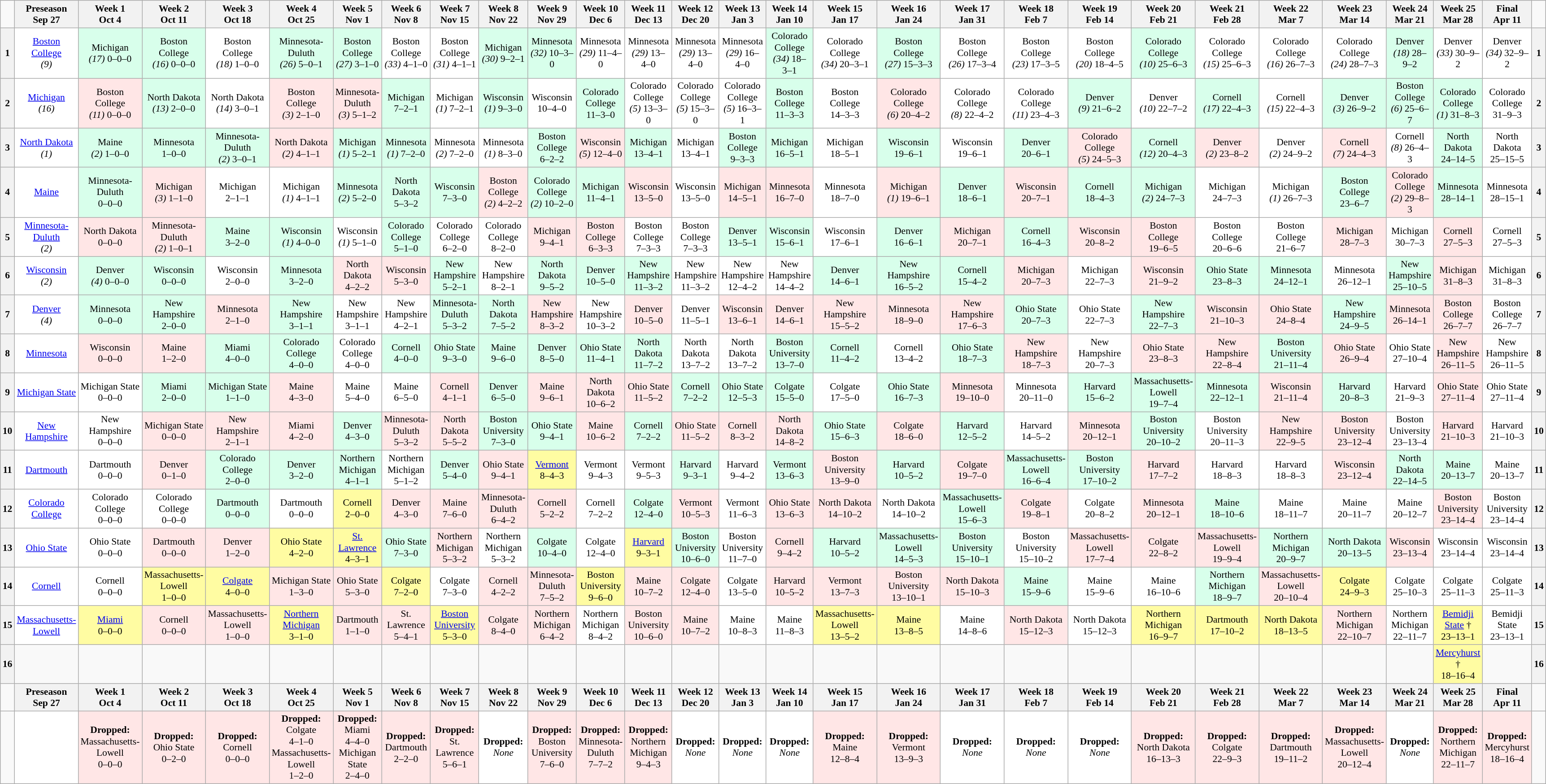<table class="wikitable" style="text-align:center; font-size:90%;">
<tr>
<td></td>
<th>Preseason<br>Sep 27</th>
<th>Week 1<br>Oct 4</th>
<th>Week 2<br>Oct 11</th>
<th>Week 3<br>Oct 18</th>
<th>Week 4<br>Oct 25</th>
<th>Week 5<br>Nov 1</th>
<th>Week 6<br>Nov 8</th>
<th>Week 7<br>Nov 15</th>
<th>Week 8<br>Nov 22</th>
<th>Week 9<br>Nov 29</th>
<th>Week 10<br>Dec 6</th>
<th>Week 11<br>Dec 13</th>
<th>Week 12<br>Dec 20</th>
<th>Week 13<br>Jan 3</th>
<th>Week 14<br>Jan 10</th>
<th>Week 15<br>Jan 17</th>
<th>Week 16<br>Jan 24</th>
<th>Week 17<br>Jan 31</th>
<th>Week 18<br>Feb 7</th>
<th>Week 19<br>Feb 14</th>
<th>Week 20<br>Feb 21</th>
<th>Week 21<br>Feb 28</th>
<th>Week 22<br>Mar 7</th>
<th>Week 23<br>Mar 14</th>
<th>Week 24<br>Mar 21</th>
<th>Week 25<br>Mar 28</th>
<th>Final<br>Apr 11</th>
<td></td>
</tr>
<tr>
<th>1</th>
<td bgcolor=white><a href='#'>Boston College</a><br><em>(9)</em></td>
<td bgcolor=D8FFEB>Michigan<br><em>(17)</em> 0–0–0</td>
<td bgcolor=D8FFEB>Boston College<br><em>(16)</em> 0–0–0</td>
<td bgcolor=white>Boston College<br><em>(18)</em> 1–0–0</td>
<td bgcolor=D8FFEB>Minnesota-Duluth<br><em>(26)</em> 5–0–1</td>
<td bgcolor=D8FFEB>Boston College<br><em>(27)</em> 3–1–0</td>
<td bgcolor=white>Boston College<br><em>(33)</em> 4–1–0</td>
<td bgcolor=white>Boston College<br><em>(31)</em> 4–1–1</td>
<td bgcolor=D8FFEB>Michigan<br><em>(30)</em> 9–2–1</td>
<td bgcolor=D8FFEB>Minnesota<br><em>(32)</em> 10–3–0</td>
<td bgcolor=white>Minnesota<br><em>(29)</em> 11–4–0</td>
<td bgcolor=white>Minnesota<br><em>(29)</em> 13–4–0</td>
<td bgcolor=white>Minnesota<br><em>(29)</em> 13–4–0</td>
<td bgcolor=white>Minnesota<br><em>(29)</em> 16–4–0</td>
<td bgcolor=D8FFEB>Colorado College<br><em>(34)</em> 18–3–1</td>
<td bgcolor=white>Colorado College<br><em>(34)</em> 20–3–1</td>
<td bgcolor=D8FFEB>Boston College<br><em>(27)</em> 15–3–3</td>
<td bgcolor=white>Boston College<br><em>(26)</em> 17–3–4</td>
<td bgcolor=white>Boston College<br><em>(23)</em> 17–3–5</td>
<td bgcolor=white>Boston College<br><em>(20)</em> 18–4–5</td>
<td bgcolor=D8FFEB>Colorado College<br><em>(10)</em> 25–6–3</td>
<td bgcolor=white>Colorado College<br><em>(15)</em> 25–6–3</td>
<td bgcolor=white>Colorado College<br><em>(16)</em> 26–7–3</td>
<td bgcolor=white>Colorado College<br><em>(24)</em> 28–7–3</td>
<td bgcolor=D8FFEB>Denver<br><em>(18)</em> 28–9–2</td>
<td bgcolor=white>Denver<br><em>(33)</em> 30–9–2</td>
<td bgcolor=white>Denver<br><em>(34)</em> 32–9–2</td>
<th>1</th>
</tr>
<tr>
<th>2</th>
<td bgcolor=white><a href='#'>Michigan</a><br><em>(16)</em></td>
<td bgcolor=FFE6E6>Boston College<br><em>(11)</em> 0–0–0</td>
<td bgcolor=D8FFEB>North Dakota<br><em>(13)</em> 2–0–0</td>
<td bgcolor=white>North Dakota<br><em>(14)</em> 3–0–1</td>
<td bgcolor=FFE6E6>Boston College<br><em>(3)</em> 2–1–0</td>
<td bgcolor=FFE6E6>Minnesota-Duluth<br><em>(3)</em> 5–1–2</td>
<td bgcolor=D8FFEB>Michigan<br>7–2–1</td>
<td bgcolor=white>Michigan<br><em>(1)</em> 7–2–1</td>
<td bgcolor=D8FFEB>Wisconsin<br><em>(1)</em> 9–3–0</td>
<td bgcolor=white>Wisconsin<br>10–4–0</td>
<td bgcolor=D8FFEB>Colorado College<br>11–3–0</td>
<td bgcolor=white>Colorado College<br><em>(5)</em> 13–3–0</td>
<td bgcolor=white>Colorado College<br><em>(5)</em> 15–3–0</td>
<td bgcolor=white>Colorado College<br><em>(5)</em> 16–3–1</td>
<td bgcolor=D8FFEB>Boston College<br>11–3–3</td>
<td bgcolor=white>Boston College<br>14–3–3</td>
<td bgcolor=FFE6E6>Colorado College<br><em>(6)</em> 20–4–2</td>
<td bgcolor=white>Colorado College<br><em>(8)</em> 22–4–2</td>
<td bgcolor=white>Colorado College<br><em>(11)</em> 23–4–3</td>
<td bgcolor=D8FFEB>Denver<br><em>(9)</em> 21–6–2</td>
<td bgcolor=white>Denver<br><em>(10)</em> 22–7–2</td>
<td bgcolor=D8FFEB>Cornell<br><em>(17)</em> 22–4–3</td>
<td bgcolor=white>Cornell<br><em>(15)</em> 22–4–3</td>
<td bgcolor=D8FFEB>Denver<br><em>(3)</em> 26–9–2</td>
<td bgcolor=D8FFEB>Boston College<br><em>(6)</em> 25–6–7</td>
<td bgcolor=D8FFEB>Colorado College<br><em>(1)</em> 31–8–3</td>
<td bgcolor=white>Colorado College<br>31–9–3</td>
<th>2</th>
</tr>
<tr>
<th>3</th>
<td bgcolor=white><a href='#'>North Dakota</a><br><em>(1)</em></td>
<td bgcolor=D8FFEB>Maine<br><em>(2)</em> 1–0–0</td>
<td bgcolor=D8FFEB>Minnesota<br>1–0–0</td>
<td bgcolor=D8FFEB>Minnesota-Duluth<br><em>(2)</em> 3–0–1</td>
<td bgcolor=FFE6E6>North Dakota<br><em>(2)</em> 4–1–1</td>
<td bgcolor=D8FFEB>Michigan<br><em>(1)</em> 5–2–1</td>
<td bgcolor=D8FFEB>Minnesota<br><em>(1)</em> 7–2–0</td>
<td bgcolor=white>Minnesota<br><em>(2)</em> 7–2–0</td>
<td bgcolor=white>Minnesota<br><em>(1)</em> 8–3–0</td>
<td bgcolor=D8FFEB>Boston College<br>6–2–2</td>
<td bgcolor=FFE6E6>Wisconsin<br><em>(5)</em> 12–4–0</td>
<td bgcolor=D8FFEB>Michigan<br>13–4–1</td>
<td bgcolor=white>Michigan<br>13–4–1</td>
<td bgcolor=D8FFEB>Boston College<br>9–3–3</td>
<td bgcolor=D8FFEB>Michigan<br>16–5–1</td>
<td bgcolor=white>Michigan<br>18–5–1</td>
<td bgcolor=D8FFEB>Wisconsin<br>19–6–1</td>
<td bgcolor=white>Wisconsin<br>19–6–1</td>
<td bgcolor=D8FFEB>Denver<br>20–6–1</td>
<td bgcolor=FFE6E6>Colorado College<br><em>(5)</em> 24–5–3</td>
<td bgcolor=D8FFEB>Cornell<br><em>(12)</em> 20–4–3</td>
<td bgcolor=FFE6E6>Denver<br><em>(2)</em> 23–8–2</td>
<td bgcolor=white>Denver<br><em>(2)</em> 24–9–2</td>
<td bgcolor=FFE6E6>Cornell<br><em>(7)</em> 24–4–3</td>
<td bgcolor=white>Cornell<br><em>(8)</em> 26–4–3</td>
<td bgcolor=D8FFEB>North Dakota<br>24–14–5</td>
<td bgcolor=white>North Dakota<br>25–15–5</td>
<th>3</th>
</tr>
<tr>
<th>4</th>
<td bgcolor=white><a href='#'>Maine</a></td>
<td bgcolor=D8FFEB>Minnesota-Duluth<br>0–0–0</td>
<td bgcolor=FFE6E6>Michigan<br><em>(3)</em> 1–1–0</td>
<td bgcolor=white>Michigan<br>2–1–1</td>
<td bgcolor=white>Michigan<br><em>(1)</em> 4–1–1</td>
<td bgcolor=D8FFEB>Minnesota<br><em>(2)</em> 5–2–0</td>
<td bgcolor=D8FFEB>North Dakota<br>5–3–2</td>
<td bgcolor=D8FFEB>Wisconsin<br>7–3–0</td>
<td bgcolor=FFE6E6>Boston College<br><em>(2)</em> 4–2–2</td>
<td bgcolor=D8FFEB>Colorado College<br><em>(2)</em> 10–2–0</td>
<td bgcolor=D8FFEB>Michigan<br>11–4–1</td>
<td bgcolor=FFE6E6>Wisconsin<br>13–5–0</td>
<td bgcolor=white>Wisconsin<br>13–5–0</td>
<td bgcolor=FFE6E6>Michigan<br>14–5–1</td>
<td bgcolor=FFE6E6>Minnesota<br>16–7–0</td>
<td bgcolor=white>Minnesota<br>18–7–0</td>
<td bgcolor=FFE6E6>Michigan<br><em>(1)</em> 19–6–1</td>
<td bgcolor=D8FFEB>Denver<br>18–6–1</td>
<td bgcolor=FFE6E6>Wisconsin<br>20–7–1</td>
<td bgcolor=D8FFEB>Cornell<br>18–4–3</td>
<td bgcolor=D8FFEB>Michigan<br><em>(2)</em> 24–7–3</td>
<td bgcolor=white>Michigan<br>24–7–3</td>
<td bgcolor=white>Michigan<br><em>(1)</em> 26–7–3</td>
<td bgcolor=D8FFEB>Boston College<br>23–6–7</td>
<td bgcolor=FFE6E6>Colorado College<br><em>(2)</em> 29–8–3</td>
<td bgcolor=D8FFEB>Minnesota<br>28–14–1</td>
<td bgcolor=white>Minnesota<br>28–15–1</td>
<th>4</th>
</tr>
<tr>
<th>5</th>
<td bgcolor=white><a href='#'>Minnesota-Duluth</a><br><em>(2)</em></td>
<td bgcolor=FFE6E6>North Dakota<br>0–0–0</td>
<td bgcolor=FFE6E6>Minnesota-Duluth<br><em>(2)</em> 1–0–1</td>
<td bgcolor=D8FFEB>Maine<br>3–2–0</td>
<td bgcolor=D8FFEB>Wisconsin<br><em>(1)</em> 4–0–0</td>
<td bgcolor=white>Wisconsin<br><em>(1)</em> 5–1–0</td>
<td bgcolor=D8FFEB>Colorado College<br>5–1–0</td>
<td bgcolor=white>Colorado College<br>6–2–0</td>
<td bgcolor=white>Colorado College<br>8–2–0</td>
<td bgcolor=FFE6E6>Michigan<br>9–4–1</td>
<td bgcolor=FFE6E6>Boston College<br>6–3–3</td>
<td bgcolor=white>Boston College<br>7–3–3</td>
<td bgcolor=white>Boston College<br>7–3–3</td>
<td bgcolor=D8FFEB>Denver<br>13–5–1</td>
<td bgcolor=D8FFEB>Wisconsin<br>15–6–1</td>
<td bgcolor=white>Wisconsin<br>17–6–1</td>
<td bgcolor=D8FFEB>Denver<br>16–6–1</td>
<td bgcolor=FFE6E6>Michigan<br>20–7–1</td>
<td bgcolor=D8FFEB>Cornell<br>16–4–3</td>
<td bgcolor=FFE6E6>Wisconsin<br>20–8–2</td>
<td bgcolor=FFE6E6>Boston College<br>19–6–5</td>
<td bgcolor=white>Boston College<br>20–6–6</td>
<td bgcolor=white>Boston College<br>21–6–7</td>
<td bgcolor=FFE6E6>Michigan<br>28–7–3</td>
<td bgcolor=white>Michigan<br>30–7–3</td>
<td bgcolor=FFE6E6>Cornell<br>27–5–3</td>
<td bgcolor=white>Cornell<br>27–5–3</td>
<th>5</th>
</tr>
<tr>
<th>6</th>
<td bgcolor=white><a href='#'>Wisconsin</a><br><em>(2)</em></td>
<td bgcolor=D8FFEB>Denver<br><em>(4)</em> 0–0–0</td>
<td bgcolor=D8FFEB>Wisconsin<br>0–0–0</td>
<td bgcolor=white>Wisconsin<br>2–0–0</td>
<td bgcolor=D8FFEB>Minnesota<br>3–2–0</td>
<td bgcolor=FFE6E6>North Dakota<br>4–2–2</td>
<td bgcolor=FFE6E6>Wisconsin<br>5–3–0</td>
<td bgcolor=D8FFEB>New Hampshire<br>5–2–1</td>
<td bgcolor=white>New Hampshire<br>8–2–1</td>
<td bgcolor=D8FFEB>North Dakota<br>9–5–2</td>
<td bgcolor=D8FFEB>Denver<br>10–5–0</td>
<td bgcolor=D8FFEB>New Hampshire<br>11–3–2</td>
<td bgcolor=white>New Hampshire<br>11–3–2</td>
<td bgcolor=white>New Hampshire<br>12–4–2</td>
<td bgcolor=white>New Hampshire<br>14–4–2</td>
<td bgcolor=D8FFEB>Denver<br>14–6–1</td>
<td bgcolor=D8FFEB>New Hampshire<br>16–5–2</td>
<td bgcolor=D8FFEB>Cornell<br>15–4–2</td>
<td bgcolor=FFE6E6>Michigan<br>20–7–3</td>
<td bgcolor=white>Michigan<br>22–7–3</td>
<td bgcolor=FFE6E6>Wisconsin<br>21–9–2</td>
<td bgcolor=D8FFEB>Ohio State<br>23–8–3</td>
<td bgcolor=D8FFEB>Minnesota<br>24–12–1</td>
<td bgcolor=white>Minnesota<br>26–12–1</td>
<td bgcolor=D8FFEB>New Hampshire<br>25–10–5</td>
<td bgcolor=FFE6E6>Michigan<br>31–8–3</td>
<td bgcolor=white>Michigan<br>31–8–3</td>
<th>6</th>
</tr>
<tr>
<th>7</th>
<td bgcolor=white><a href='#'>Denver</a><br><em>(4)</em></td>
<td bgcolor=D8FFEB>Minnesota<br>0–0–0</td>
<td bgcolor=D8FFEB>New Hampshire<br>2–0–0</td>
<td bgcolor=FFE6E6>Minnesota<br>2–1–0</td>
<td bgcolor=D8FFEB>New Hampshire<br>3–1–1</td>
<td bgcolor=white>New Hampshire<br>3–1–1</td>
<td bgcolor=white>New Hampshire<br>4–2–1</td>
<td bgcolor=D8FFEB>Minnesota-Duluth<br>5–3–2</td>
<td bgcolor=D8FFEB>North Dakota<br>7–5–2</td>
<td bgcolor=FFE6E6>New Hampshire<br>8–3–2</td>
<td bgcolor=white>New Hampshire<br>10–3–2</td>
<td bgcolor=FFE6E6>Denver<br>10–5–0</td>
<td bgcolor=white>Denver<br>11–5–1</td>
<td bgcolor=FFE6E6>Wisconsin<br>13–6–1</td>
<td bgcolor=FFE6E6>Denver<br>14–6–1</td>
<td bgcolor=FFE6E6>New Hampshire<br>15–5–2</td>
<td bgcolor=FFE6E6>Minnesota<br>18–9–0</td>
<td bgcolor=FFE6E6>New Hampshire<br>17–6–3</td>
<td bgcolor=D8FFEB>Ohio State<br>20–7–3</td>
<td bgcolor=white>Ohio State<br>22–7–3</td>
<td bgcolor=D8FFEB>New Hampshire<br>22–7–3</td>
<td bgcolor=FFE6E6>Wisconsin<br>21–10–3</td>
<td bgcolor=FFE6E6>Ohio State<br>24–8–4</td>
<td bgcolor=D8FFEB>New Hampshire<br>24–9–5</td>
<td bgcolor=FFE6E6>Minnesota<br>26–14–1</td>
<td bgcolor=FFE6E6>Boston College<br>26–7–7</td>
<td bgcolor=white>Boston College<br>26–7–7</td>
<th>7</th>
</tr>
<tr>
<th>8</th>
<td bgcolor=white><a href='#'>Minnesota</a></td>
<td bgcolor=FFE6E6>Wisconsin<br>0–0–0</td>
<td bgcolor=FFE6E6>Maine<br>1–2–0</td>
<td bgcolor=D8FFEB>Miami<br>4–0–0</td>
<td bgcolor=D8FFEB>Colorado College<br>4–0–0</td>
<td bgcolor=white>Colorado College<br>4–0–0</td>
<td bgcolor=D8FFEB>Cornell<br>4–0–0</td>
<td bgcolor=D8FFEB>Ohio State<br>9–3–0</td>
<td bgcolor=D8FFEB>Maine<br>9–6–0</td>
<td bgcolor=D8FFEB>Denver<br>8–5–0</td>
<td bgcolor=D8FFEB>Ohio State<br>11–4–1</td>
<td bgcolor=D8FFEB>North Dakota<br>11–7–2</td>
<td bgcolor=white>North Dakota<br>13–7–2</td>
<td bgcolor=white>North Dakota<br>13–7–2</td>
<td bgcolor=D8FFEB>Boston University<br>13–7–0</td>
<td bgcolor=D8FFEB>Cornell<br>11–4–2</td>
<td bgcolor=white>Cornell<br>13–4–2</td>
<td bgcolor=D8FFEB>Ohio State<br>18–7–3</td>
<td bgcolor=FFE6E6>New Hampshire<br>18–7–3</td>
<td bgcolor=white>New Hampshire<br>20–7–3</td>
<td bgcolor=FFE6E6>Ohio State<br>23–8–3</td>
<td bgcolor=FFE6E6>New Hampshire<br>22–8–4</td>
<td bgcolor=D8FFEB>Boston University<br>21–11–4</td>
<td bgcolor=FFE6E6>Ohio State<br>26–9–4</td>
<td bgcolor=white>Ohio State<br>27–10–4</td>
<td bgcolor=FFE6E6>New Hampshire<br>26–11–5</td>
<td bgcolor=white>New Hampshire<br>26–11–5</td>
<th>8</th>
</tr>
<tr>
<th>9</th>
<td bgcolor=white><a href='#'>Michigan State</a></td>
<td bgcolor=white>Michigan State<br>0–0–0</td>
<td bgcolor=D8FFEB>Miami<br>2–0–0</td>
<td bgcolor=D8FFEB>Michigan State<br>1–1–0</td>
<td bgcolor=FFE6E6>Maine<br>4–3–0</td>
<td bgcolor=white>Maine<br>5–4–0</td>
<td bgcolor=white>Maine<br>6–5–0</td>
<td bgcolor=FFE6E6>Cornell<br>4–1–1</td>
<td bgcolor=D8FFEB>Denver<br>6–5–0</td>
<td bgcolor=FFE6E6>Maine<br>9–6–1</td>
<td bgcolor=FFE6E6>North Dakota<br>10–6–2</td>
<td bgcolor=FFE6E6>Ohio State<br>11–5–2</td>
<td bgcolor=D8FFEB>Cornell<br>7–2–2</td>
<td bgcolor=D8FFEB>Ohio State<br>12–5–3</td>
<td bgcolor=D8FFEB>Colgate<br>15–5–0</td>
<td bgcolor=white>Colgate<br>17–5–0</td>
<td bgcolor=D8FFEB>Ohio State<br>16–7–3</td>
<td bgcolor=FFE6E6>Minnesota<br>19–10–0</td>
<td bgcolor=white>Minnesota<br>20–11–0</td>
<td bgcolor=D8FFEB>Harvard<br>15–6–2</td>
<td bgcolor=D8FFEB>Massachusetts-Lowell<br>19–7–4</td>
<td bgcolor=D8FFEB>Minnesota<br>22–12–1</td>
<td bgcolor=FFE6E6>Wisconsin<br>21–11–4</td>
<td bgcolor=D8FFEB>Harvard<br>20–8–3</td>
<td bgcolor=white>Harvard<br>21–9–3</td>
<td bgcolor=FFE6E6>Ohio State<br>27–11–4</td>
<td bgcolor=white>Ohio State<br>27–11–4</td>
<th>9</th>
</tr>
<tr>
<th>10</th>
<td bgcolor=white><a href='#'>New Hampshire</a></td>
<td bgcolor=white>New Hampshire<br>0–0–0</td>
<td bgcolor=FFE6E6>Michigan State<br>0–0–0</td>
<td bgcolor=FFE6E6>New Hampshire<br>2–1–1</td>
<td bgcolor=FFE6E6>Miami<br>4–2–0</td>
<td bgcolor=D8FFEB>Denver<br>4–3–0</td>
<td bgcolor=FFE6E6>Minnesota-Duluth<br>5–3–2</td>
<td bgcolor=FFE6E6>North Dakota<br>5–5–2</td>
<td bgcolor=D8FFEB>Boston University<br>7–3–0</td>
<td bgcolor=D8FFEB>Ohio State<br>9–4–1</td>
<td bgcolor=FFE6E6>Maine<br>10–6–2</td>
<td bgcolor=D8FFEB>Cornell<br>7–2–2</td>
<td bgcolor=FFE6E6>Ohio State<br>11–5–2</td>
<td bgcolor=FFE6E6>Cornell<br>8–3–2</td>
<td bgcolor=FFE6E6>North Dakota<br>14–8–2</td>
<td bgcolor=D8FFEB>Ohio State<br>15–6–3</td>
<td bgcolor=FFE6E6>Colgate<br>18–6–0</td>
<td bgcolor=D8FFEB>Harvard<br>12–5–2</td>
<td bgcolor=white>Harvard<br>14–5–2</td>
<td bgcolor=FFE6E6>Minnesota<br>20–12–1</td>
<td bgcolor=D8FFEB>Boston University<br>20–10–2</td>
<td bgcolor=white>Boston University<br>20–11–3</td>
<td bgcolor=FFE6E6>New Hampshire<br>22–9–5</td>
<td bgcolor=FFE6E6>Boston University<br>23–12–4</td>
<td bgcolor=white>Boston University<br>23–13–4</td>
<td bgcolor=FFE6E6>Harvard<br>21–10–3</td>
<td bgcolor=white>Harvard<br>21–10–3</td>
<th>10</th>
</tr>
<tr>
<th>11</th>
<td bgcolor=white><a href='#'>Dartmouth</a></td>
<td bgcolor=white>Dartmouth<br>0–0–0</td>
<td bgcolor=FFE6E6>Denver<br>0–1–0</td>
<td bgcolor=D8FFEB>Colorado College<br>2–0–0</td>
<td bgcolor=D8FFEB>Denver<br>3–2–0</td>
<td bgcolor=D8FFEB>Northern Michigan<br>4–1–1</td>
<td bgcolor=white>Northern Michigan<br>5–1–2</td>
<td bgcolor=D8FFEB>Denver<br>5–4–0</td>
<td bgcolor=FFE6E6>Ohio State<br>9–4–1</td>
<td bgcolor=FFFCA2><a href='#'>Vermont</a><br>8–4–3</td>
<td bgcolor=white>Vermont<br>9–4–3</td>
<td bgcolor=white>Vermont<br>9–5–3</td>
<td bgcolor=D8FFEB>Harvard<br>9–3–1</td>
<td bgcolor=white>Harvard<br>9–4–2</td>
<td bgcolor=D8FFEB>Vermont<br>13–6–3</td>
<td bgcolor=FFE6E6>Boston University<br>13–9–0</td>
<td bgcolor=D8FFEB>Harvard<br>10–5–2</td>
<td bgcolor=FFE6E6>Colgate<br>19–7–0</td>
<td bgcolor=D8FFEB>Massachusetts-Lowell<br>16–6–4</td>
<td bgcolor=D8FFEB>Boston University<br>17–10–2</td>
<td bgcolor=FFE6E6>Harvard<br>17–7–2</td>
<td bgcolor=white>Harvard<br>18–8–3</td>
<td bgcolor=white>Harvard<br>18–8–3</td>
<td bgcolor=FFE6E6>Wisconsin<br>23–12–4</td>
<td bgcolor=D8FFEB>North Dakota<br>22–14–5</td>
<td bgcolor=D8FFEB>Maine<br>20–13–7</td>
<td bgcolor=white>Maine<br>20–13–7</td>
<th>11</th>
</tr>
<tr>
<th>12</th>
<td bgcolor=white><a href='#'>Colorado College</a></td>
<td bgcolor=white>Colorado College<br>0–0–0</td>
<td bgcolor=white>Colorado College<br>0–0–0</td>
<td bgcolor=D8FFEB>Dartmouth<br>0–0–0</td>
<td bgcolor=white>Dartmouth<br>0–0–0</td>
<td bgcolor=FFFCA2>Cornell<br>2–0–0</td>
<td bgcolor=FFE6E6>Denver<br>4–3–0</td>
<td bgcolor=FFE6E6>Maine<br>7–6–0</td>
<td bgcolor=FFE6E6>Minnesota-Duluth<br>6–4–2</td>
<td bgcolor=FFE6E6>Cornell<br>5–2–2</td>
<td bgcolor=white>Cornell<br>7–2–2</td>
<td bgcolor=D8FFEB>Colgate<br>12–4–0</td>
<td bgcolor=FFE6E6>Vermont<br>10–5–3</td>
<td bgcolor=white>Vermont<br>11–6–3</td>
<td bgcolor=FFE6E6>Ohio State<br>13–6–3</td>
<td bgcolor=FFE6E6>North Dakota<br>14–10–2</td>
<td bgcolor=white>North Dakota<br>14–10–2</td>
<td bgcolor=D8FFEB>Massachusetts-Lowell<br>15–6–3</td>
<td bgcolor=FFE6E6>Colgate<br>19–8–1</td>
<td bgcolor=white>Colgate<br>20–8–2</td>
<td bgcolor=FFE6E6>Minnesota<br>20–12–1</td>
<td bgcolor=D8FFEB>Maine<br>18–10–6</td>
<td bgcolor=white>Maine<br>18–11–7</td>
<td bgcolor=white>Maine<br>20–11–7</td>
<td bgcolor=white>Maine<br>20–12–7</td>
<td bgcolor=FFE6E6>Boston University<br>23–14–4</td>
<td bgcolor=white>Boston University<br>23–14–4</td>
<th>12</th>
</tr>
<tr>
<th>13</th>
<td bgcolor=white><a href='#'>Ohio State</a></td>
<td bgcolor=white>Ohio State<br>0–0–0</td>
<td bgcolor=FFE6E6>Dartmouth<br>0–0–0</td>
<td bgcolor=FFE6E6>Denver<br>1–2–0</td>
<td bgcolor=FFFCA2>Ohio State<br>4–2–0</td>
<td bgcolor=FFFCA2><a href='#'>St. Lawrence</a><br>4–3–1</td>
<td bgcolor=D8FFEB>Ohio State<br>7–3–0</td>
<td bgcolor=FFE6E6>Northern Michigan<br>5–3–2</td>
<td bgcolor=white>Northern Michigan<br>5–3–2</td>
<td bgcolor=D8FFEB>Colgate<br>10–4–0</td>
<td bgcolor=white>Colgate<br>12–4–0</td>
<td bgcolor=FFFCA2><a href='#'>Harvard</a><br>9–3–1</td>
<td bgcolor=D8FFEB>Boston University<br>10–6–0</td>
<td bgcolor=white>Boston University<br>11–7–0</td>
<td bgcolor=FFE6E6>Cornell<br>9–4–2</td>
<td bgcolor=D8FFEB>Harvard<br>10–5–2</td>
<td bgcolor=D8FFEB>Massachusetts-Lowell<br>14–5–3</td>
<td bgcolor=D8FFEB>Boston University<br>15–10–1</td>
<td bgcolor=white>Boston University<br>15–10–2</td>
<td bgcolor=FFE6E6>Massachusetts-Lowell<br>17–7–4</td>
<td bgcolor=FFE6E6>Colgate<br>22–8–2</td>
<td bgcolor=FFE6E6>Massachusetts-Lowell<br>19–9–4</td>
<td bgcolor=D8FFEB>Northern Michigan<br>20–9–7</td>
<td bgcolor=D8FFEB>North Dakota<br>20–13–5</td>
<td bgcolor=FFE6E6>Wisconsin<br>23–13–4</td>
<td bgcolor=white>Wisconsin<br>23–14–4</td>
<td bgcolor=white>Wisconsin<br>23–14–4</td>
<th>13</th>
</tr>
<tr>
<th>14</th>
<td bgcolor=white><a href='#'>Cornell</a></td>
<td bgcolor=white>Cornell<br>0–0–0</td>
<td bgcolor=FFFCA2>Massachusetts-Lowell<br>1–0–0</td>
<td bgcolor=FFFCA2><a href='#'>Colgate</a><br>4–0–0</td>
<td bgcolor=FFE6E6>Michigan State<br>1–3–0</td>
<td bgcolor=FFE6E6>Ohio State<br>5–3–0</td>
<td bgcolor=FFFCA2>Colgate<br>7–2–0</td>
<td bgcolor=white>Colgate<br>7–3–0</td>
<td bgcolor=FFE6E6>Cornell<br>4–2–2</td>
<td bgcolor=FFE6E6>Minnesota-Duluth<br>7–5–2</td>
<td bgcolor=FFFCA2>Boston University<br>9–6–0</td>
<td bgcolor=FFE6E6>Maine<br>10–7–2</td>
<td bgcolor=FFE6E6>Colgate<br>12–4–0</td>
<td bgcolor=white>Colgate<br>13–5–0</td>
<td bgcolor=FFE6E6>Harvard<br>10–5–2</td>
<td bgcolor=FFE6E6>Vermont<br>13–7–3</td>
<td bgcolor=FFE6E6>Boston University<br>13–10–1</td>
<td bgcolor=FFE6E6>North Dakota<br>15–10–3</td>
<td bgcolor=D8FFEB>Maine<br>15–9–6</td>
<td bgcolor=white>Maine<br>15–9–6</td>
<td bgcolor=white>Maine<br>16–10–6</td>
<td bgcolor=D8FFEB>Northern Michigan<br>18–9–7</td>
<td bgcolor=FFE6E6>Massachusetts-Lowell<br>20–10–4</td>
<td bgcolor=FFFCA2>Colgate<br>24–9–3</td>
<td bgcolor=white>Colgate<br>25–10–3</td>
<td bgcolor=white>Colgate<br>25–11–3</td>
<td bgcolor=white>Colgate<br>25–11–3</td>
<th>14</th>
</tr>
<tr>
<th>15</th>
<td bgcolor=white><a href='#'>Massachusetts-Lowell</a></td>
<td bgcolor=FFFCA2><a href='#'>Miami</a><br>0–0–0</td>
<td bgcolor=FFE6E6>Cornell<br>0–0–0</td>
<td bgcolor=FFE6E6>Massachusetts-Lowell<br>1–0–0</td>
<td bgcolor=FFFCA2><a href='#'>Northern Michigan</a><br>3–1–0</td>
<td bgcolor=FFE6E6>Dartmouth<br>1–1–0</td>
<td bgcolor=FFE6E6>St. Lawrence<br>5–4–1</td>
<td bgcolor=FFFCA2><a href='#'>Boston University</a><br>5–3–0</td>
<td bgcolor=FFE6E6>Colgate<br>8–4–0</td>
<td bgcolor=FFE6E6>Northern Michigan<br>6–4–2</td>
<td bgcolor=white>Northern Michigan<br>8–4–2</td>
<td bgcolor=FFE6E6>Boston University<br>10–6–0</td>
<td bgcolor=FFE6E6>Maine<br>10–7–2</td>
<td bgcolor=white>Maine<br>10–8–3</td>
<td bgcolor=white>Maine<br>11–8–3</td>
<td bgcolor=FFFCA2>Massachusetts-Lowell<br>13–5–2</td>
<td bgcolor=FFFCA2>Maine<br>13–8–5</td>
<td bgcolor=white>Maine<br>14–8–6</td>
<td bgcolor=FFE6E6>North Dakota<br>15–12–3</td>
<td bgcolor=white>North Dakota<br>15–12–3</td>
<td bgcolor=FFFCA2>Northern Michigan<br>16–9–7</td>
<td bgcolor=FFFCA2>Dartmouth<br>17–10–2</td>
<td bgcolor=FFFCA2>North Dakota<br>18–13–5</td>
<td bgcolor=FFE6E6>Northern Michigan<br>22–10–7</td>
<td bgcolor=white>Northern Michigan<br>22–11–7</td>
<td bgcolor=FFFCA2><a href='#'>Bemidji State</a> †<br>23–13–1</td>
<td bgcolor=white>Bemidji State<br>23–13–1</td>
<th>15</th>
</tr>
<tr>
<th>16</th>
<td></td>
<td></td>
<td></td>
<td></td>
<td></td>
<td></td>
<td></td>
<td></td>
<td></td>
<td></td>
<td></td>
<td></td>
<td></td>
<td></td>
<td></td>
<td></td>
<td></td>
<td></td>
<td></td>
<td></td>
<td></td>
<td></td>
<td></td>
<td></td>
<td></td>
<td bgcolor=FFFCA2><a href='#'>Mercyhurst</a> †<br>18–16–4</td>
<td></td>
<th>16</th>
</tr>
<tr>
<td></td>
<th>Preseason<br>Sep 27</th>
<th>Week 1<br>Oct 4</th>
<th>Week 2<br>Oct 11</th>
<th>Week 3<br>Oct 18</th>
<th>Week 4<br>Oct 25</th>
<th>Week 5<br>Nov 1</th>
<th>Week 6<br>Nov 8</th>
<th>Week 7<br>Nov 15</th>
<th>Week 8<br>Nov 22</th>
<th>Week 9<br>Nov 29</th>
<th>Week 10<br>Dec 6</th>
<th>Week 11<br>Dec 13</th>
<th>Week 12<br>Dec 20</th>
<th>Week 13<br>Jan 3</th>
<th>Week 14<br>Jan 10</th>
<th>Week 15<br>Jan 17</th>
<th>Week 16<br>Jan 24</th>
<th>Week 17<br>Jan 31</th>
<th>Week 18<br>Feb 7</th>
<th>Week 19<br>Feb 14</th>
<th>Week 20<br>Feb 21</th>
<th>Week 21<br>Feb 28</th>
<th>Week 22<br>Mar 7</th>
<th>Week 23<br>Mar 14</th>
<th>Week 24<br>Mar 21</th>
<th>Week 25<br>Mar 28</th>
<th>Final<br>Apr 11</th>
<td></td>
</tr>
<tr>
<td></td>
<td bgcolor=white></td>
<td bgcolor=FFE6E6><strong>Dropped:</strong><br>Massachusetts-Lowell<br>0–0–0</td>
<td bgcolor=FFE6E6><strong>Dropped:</strong><br>Ohio State<br>0–2–0</td>
<td bgcolor=FFE6E6><strong>Dropped:</strong><br>Cornell<br>0–0–0</td>
<td bgcolor=FFE6E6><strong>Dropped:</strong><br>Colgate<br>4–1–0<br>Massachusetts-Lowell<br>1–2–0</td>
<td bgcolor=FFE6E6><strong>Dropped:</strong><br>Miami<br>4–4–0<br>Michigan State<br>2–4–0</td>
<td bgcolor=FFE6E6><strong>Dropped:</strong><br>Dartmouth<br>2–2–0</td>
<td bgcolor=FFE6E6><strong>Dropped:</strong><br>St. Lawrence<br>5–6–1</td>
<td bgcolor=white><strong>Dropped:</strong><br><em>None</em></td>
<td bgcolor=FFE6E6><strong>Dropped:</strong><br>Boston University<br>7–6–0</td>
<td bgcolor=FFE6E6><strong>Dropped:</strong><br>Minnesota-Duluth<br>7–7–2</td>
<td bgcolor=FFE6E6><strong>Dropped:</strong><br>Northern Michigan<br>9–4–3</td>
<td bgcolor=white><strong>Dropped:</strong><br><em>None</em></td>
<td bgcolor=white><strong>Dropped:</strong><br><em>None</em></td>
<td bgcolor=white><strong>Dropped:</strong><br><em>None</em></td>
<td bgcolor=FFE6E6><strong>Dropped:</strong><br>Maine<br>12–8–4</td>
<td bgcolor=FFE6E6><strong>Dropped:</strong><br>Vermont<br>13–9–3</td>
<td bgcolor=white><strong>Dropped:</strong><br><em>None</em></td>
<td bgcolor=white><strong>Dropped:</strong><br><em>None</em></td>
<td bgcolor=white><strong>Dropped:</strong><br><em>None</em></td>
<td bgcolor=FFE6E6><strong>Dropped:</strong><br>North Dakota<br>16–13–3</td>
<td bgcolor=FFE6E6><strong>Dropped:</strong><br>Colgate<br>22–9–3</td>
<td bgcolor=FFE6E6><strong>Dropped:</strong><br>Dartmouth<br>19–11–2</td>
<td bgcolor=FFE6E6><strong>Dropped:</strong><br>Massachusetts-Lowell<br>20–12–4</td>
<td bgcolor=white><strong>Dropped:</strong><br><em>None</em></td>
<td bgcolor=FFE6E6><strong>Dropped:</strong><br>Northern Michigan<br>22–11–7</td>
<td bgcolor=FFE6E6><strong>Dropped:</strong><br>Mercyhurst<br>18–16–4</td>
<td></td>
</tr>
</table>
